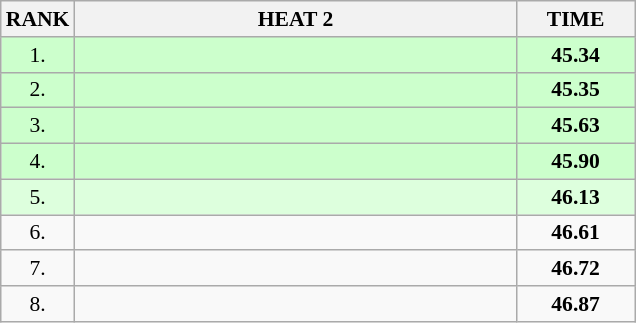<table class="wikitable" style="border-collapse: collapse; font-size: 90%;">
<tr>
<th>RANK</th>
<th style="width: 20em">HEAT 2</th>
<th style="width: 5em">TIME</th>
</tr>
<tr style="background:#ccffcc;">
<td align="center">1.</td>
<td></td>
<td align="center"><strong>45.34</strong></td>
</tr>
<tr style="background:#ccffcc;">
<td align="center">2.</td>
<td></td>
<td align="center"><strong>45.35</strong></td>
</tr>
<tr style="background:#ccffcc;">
<td align="center">3.</td>
<td></td>
<td align="center"><strong>45.63</strong></td>
</tr>
<tr style="background:#ccffcc;">
<td align="center">4.</td>
<td></td>
<td align="center"><strong>45.90</strong></td>
</tr>
<tr style="background:#ddffdd;">
<td align="center">5.</td>
<td></td>
<td align="center"><strong>46.13</strong></td>
</tr>
<tr>
<td align="center">6.</td>
<td></td>
<td align="center"><strong>46.61</strong></td>
</tr>
<tr>
<td align="center">7.</td>
<td></td>
<td align="center"><strong>46.72</strong></td>
</tr>
<tr>
<td align="center">8.</td>
<td></td>
<td align="center"><strong>46.87</strong></td>
</tr>
</table>
